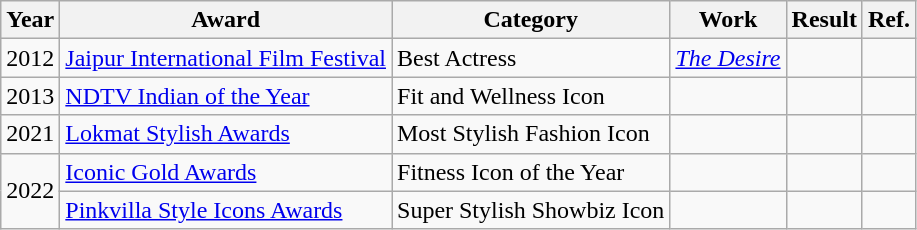<table class="wikitable">
<tr>
<th>Year</th>
<th>Award</th>
<th>Category</th>
<th>Work</th>
<th>Result</th>
<th>Ref.</th>
</tr>
<tr>
<td>2012</td>
<td><a href='#'>Jaipur International Film Festival</a></td>
<td>Best Actress</td>
<td><em><a href='#'>The Desire</a></em></td>
<td></td>
<td></td>
</tr>
<tr>
<td>2013</td>
<td><a href='#'>NDTV Indian of the Year</a></td>
<td>Fit and Wellness Icon</td>
<td></td>
<td></td>
<td></td>
</tr>
<tr>
<td>2021</td>
<td><a href='#'>Lokmat Stylish Awards</a></td>
<td>Most Stylish Fashion Icon</td>
<td></td>
<td></td>
<td></td>
</tr>
<tr>
<td rowspan="2">2022</td>
<td><a href='#'>Iconic Gold Awards</a></td>
<td>Fitness Icon of the Year</td>
<td></td>
<td></td>
<td></td>
</tr>
<tr>
<td><a href='#'>Pinkvilla Style Icons Awards</a></td>
<td>Super Stylish Showbiz Icon</td>
<td></td>
<td></td>
<td></td>
</tr>
</table>
